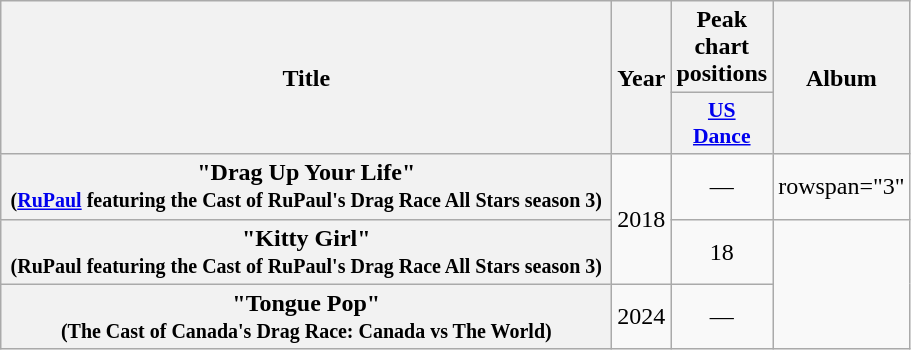<table class="wikitable plainrowheaders" style="text-align:center;" border="1">
<tr>
<th scope="col" rowspan="2" style="width:25em;">Title</th>
<th scope="col" rowspan="2">Year</th>
<th scope="col" colspan="1">Peak chart positions</th>
<th scope="col" rowspan="2">Album</th>
</tr>
<tr>
<th scope="col" style="width:3em;font-size:90%;"><a href='#'>US<br>Dance</a><br></th>
</tr>
<tr>
<th scope="row">"Drag Up Your Life"<br><small>(<a href='#'>RuPaul</a> featuring the Cast of RuPaul's Drag Race All Stars season 3)</small></th>
<td rowspan="2">2018</td>
<td>—</td>
<td>rowspan="3" </td>
</tr>
<tr>
<th scope="row">"Kitty Girl"<br><small>(RuPaul featuring the Cast of RuPaul's Drag Race All Stars season 3)</small></th>
<td>18</td>
</tr>
<tr>
<th scope="row">"Tongue Pop"<br><small>(The Cast of Canada's Drag Race: Canada vs The World)</small></th>
<td rowspan="2">2024</td>
<td>—</td>
</tr>
</table>
